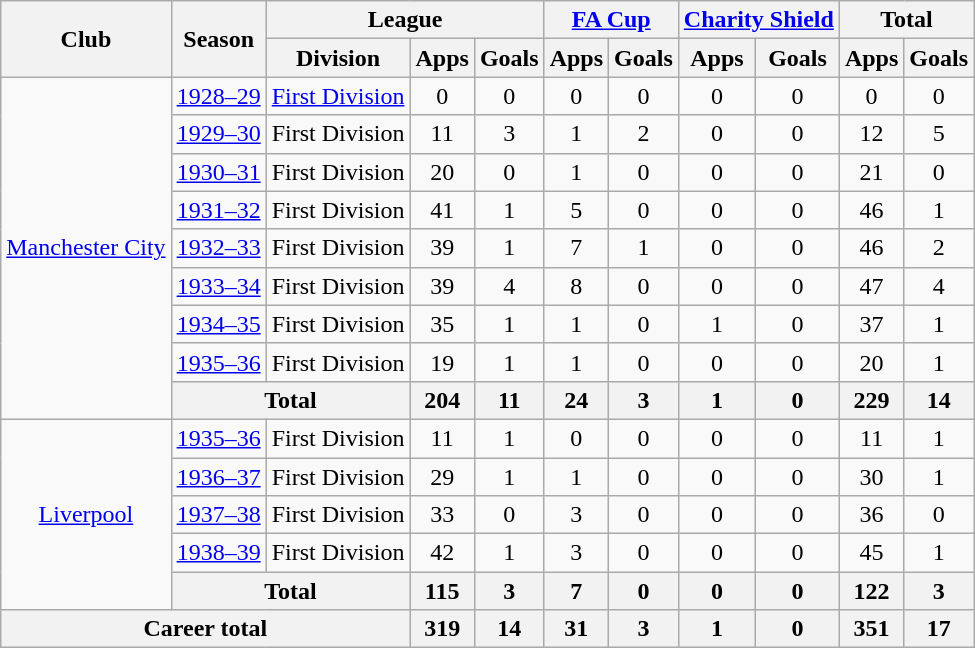<table class="wikitable" style="text-align:center">
<tr>
<th rowspan=2>Club</th>
<th rowspan=2>Season</th>
<th colspan=3>League</th>
<th colspan=2><a href='#'>FA Cup</a></th>
<th colspan=2><a href='#'>Charity Shield</a></th>
<th colspan=2>Total</th>
</tr>
<tr>
<th>Division</th>
<th>Apps</th>
<th>Goals</th>
<th>Apps</th>
<th>Goals</th>
<th>Apps</th>
<th>Goals</th>
<th>Apps</th>
<th>Goals</th>
</tr>
<tr>
<td rowspan="9"><a href='#'>Manchester City</a></td>
<td><a href='#'>1928–29</a></td>
<td><a href='#'>First Division</a></td>
<td>0</td>
<td>0</td>
<td>0</td>
<td>0</td>
<td>0</td>
<td>0</td>
<td>0</td>
<td>0</td>
</tr>
<tr>
<td><a href='#'>1929–30</a></td>
<td>First Division</td>
<td>11</td>
<td>3</td>
<td>1</td>
<td>2</td>
<td>0</td>
<td>0</td>
<td>12</td>
<td>5</td>
</tr>
<tr>
<td><a href='#'>1930–31</a></td>
<td>First Division</td>
<td>20</td>
<td>0</td>
<td>1</td>
<td>0</td>
<td>0</td>
<td>0</td>
<td>21</td>
<td>0</td>
</tr>
<tr>
<td><a href='#'>1931–32</a></td>
<td>First Division</td>
<td>41</td>
<td>1</td>
<td>5</td>
<td>0</td>
<td>0</td>
<td>0</td>
<td>46</td>
<td>1</td>
</tr>
<tr>
<td><a href='#'>1932–33</a></td>
<td>First Division</td>
<td>39</td>
<td>1</td>
<td>7</td>
<td>1</td>
<td>0</td>
<td>0</td>
<td>46</td>
<td>2</td>
</tr>
<tr>
<td><a href='#'>1933–34</a></td>
<td>First Division</td>
<td>39</td>
<td>4</td>
<td>8</td>
<td>0</td>
<td>0</td>
<td>0</td>
<td>47</td>
<td>4</td>
</tr>
<tr>
<td><a href='#'>1934–35</a></td>
<td>First Division</td>
<td>35</td>
<td>1</td>
<td>1</td>
<td>0</td>
<td>1</td>
<td>0</td>
<td>37</td>
<td>1</td>
</tr>
<tr>
<td><a href='#'>1935–36</a></td>
<td>First Division</td>
<td>19</td>
<td>1</td>
<td>1</td>
<td>0</td>
<td>0</td>
<td>0</td>
<td>20</td>
<td>1</td>
</tr>
<tr>
<th colspan=2>Total</th>
<th>204</th>
<th>11</th>
<th>24</th>
<th>3</th>
<th>1</th>
<th>0</th>
<th>229</th>
<th>14</th>
</tr>
<tr>
<td rowspan="5"><a href='#'>Liverpool</a></td>
<td><a href='#'>1935–36</a></td>
<td>First Division</td>
<td>11</td>
<td>1</td>
<td>0</td>
<td>0</td>
<td>0</td>
<td>0</td>
<td>11</td>
<td>1</td>
</tr>
<tr>
<td><a href='#'>1936–37</a></td>
<td>First Division</td>
<td>29</td>
<td>1</td>
<td>1</td>
<td>0</td>
<td>0</td>
<td>0</td>
<td>30</td>
<td>1</td>
</tr>
<tr>
<td><a href='#'>1937–38</a></td>
<td>First Division</td>
<td>33</td>
<td>0</td>
<td>3</td>
<td>0</td>
<td>0</td>
<td>0</td>
<td>36</td>
<td>0</td>
</tr>
<tr>
<td><a href='#'>1938–39</a></td>
<td>First Division</td>
<td>42</td>
<td>1</td>
<td>3</td>
<td>0</td>
<td>0</td>
<td>0</td>
<td>45</td>
<td>1</td>
</tr>
<tr>
<th colspan=2>Total</th>
<th>115</th>
<th>3</th>
<th>7</th>
<th>0</th>
<th>0</th>
<th>0</th>
<th>122</th>
<th>3</th>
</tr>
<tr>
<th colspan="3">Career total</th>
<th>319</th>
<th>14</th>
<th>31</th>
<th>3</th>
<th>1</th>
<th>0</th>
<th>351</th>
<th>17</th>
</tr>
</table>
